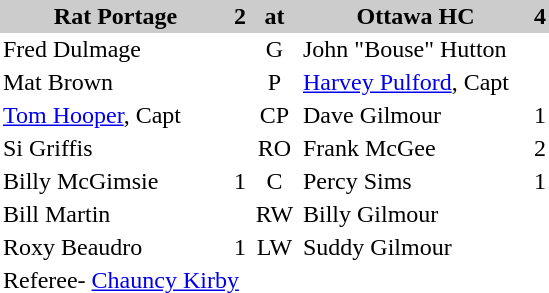<table cellpadding=2 cellspacing=0 border=0>
<tr bgcolor=#cccccc>
<th width=150>Rat Portage</th>
<th>2</th>
<th width=30>at</th>
<th width=150>Ottawa HC</th>
<th>4</th>
</tr>
<tr>
<td>Fred Dulmage</td>
<td></td>
<td align=center>G</td>
<td>John "Bouse" Hutton</td>
<td></td>
<td></td>
</tr>
<tr>
<td>Mat Brown</td>
<td></td>
<td align=center>P</td>
<td><a href='#'>Harvey Pulford</a>, Capt</td>
<td></td>
<td></td>
</tr>
<tr>
<td><a href='#'>Tom Hooper</a>, Capt</td>
<td></td>
<td align=center>CP</td>
<td>Dave Gilmour</td>
<td>1</td>
<td></td>
</tr>
<tr>
<td>Si Griffis</td>
<td></td>
<td align=center>RO</td>
<td>Frank McGee</td>
<td>2</td>
<td></td>
</tr>
<tr>
<td>Billy McGimsie</td>
<td>1</td>
<td align=center>C</td>
<td>Percy Sims</td>
<td>1</td>
<td></td>
</tr>
<tr>
<td>Bill Martin</td>
<td></td>
<td align=center>RW</td>
<td>Billy Gilmour</td>
<td></td>
<td></td>
</tr>
<tr>
<td>Roxy Beaudro</td>
<td>1</td>
<td align=center>LW</td>
<td>Suddy Gilmour</td>
<td></td>
<td></td>
</tr>
<tr>
<td colspan="5">Referee- <a href='#'>Chauncy Kirby</a></td>
</tr>
<tr>
</tr>
</table>
